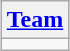<table class=wikitable style="text-align:center; margin:auto">
<tr>
<th><a href='#'>Team</a></th>
</tr>
<tr>
<td style="text-align: center;"></td>
</tr>
</table>
